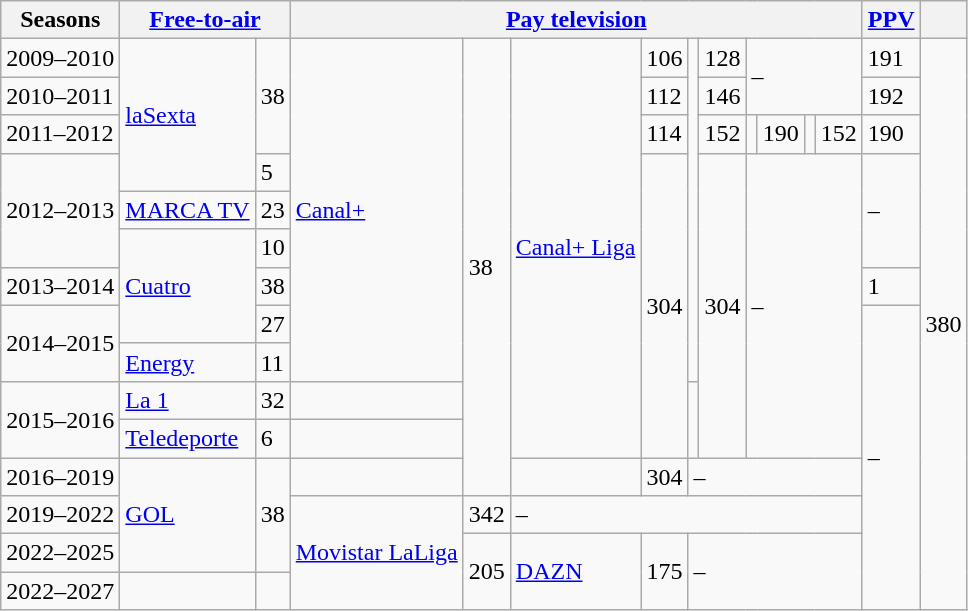<table class="wikitable sortable">
<tr>
<th>Seasons</th>
<th colspan="2"><a href='#'>Free-to-air</a></th>
<th colspan="10"><a href='#'>Pay television</a></th>
<th><a href='#'>PPV</a></th>
<th></th>
</tr>
<tr>
<td>2009–2010</td>
<td rowspan="4"><a href='#'>laSexta</a></td>
<td rowspan="3">38</td>
<td rowspan="9"><a href='#'>Canal+</a></td>
<td rowspan="12">38</td>
<td rowspan="11"><a href='#'>Canal+ Liga</a></td>
<td>106</td>
<td rowspan="9"></td>
<td>128</td>
<td rowspan="2" colspan="4">–</td>
<td>191</td>
<td rowspan="15">380</td>
</tr>
<tr>
<td>2010–2011</td>
<td>112</td>
<td>146</td>
<td>192</td>
</tr>
<tr>
<td>2011–2012</td>
<td>114</td>
<td>152</td>
<td></td>
<td>190</td>
<td></td>
<td>152</td>
<td>190</td>
</tr>
<tr>
<td rowspan="3">2012–2013</td>
<td>5</td>
<td rowspan="8">304</td>
<td rowspan="8">304</td>
<td rowspan="8" colspan="4">–</td>
<td rowspan="3">–</td>
</tr>
<tr>
<td><a href='#'>MARCA TV</a></td>
<td>23</td>
</tr>
<tr>
<td rowspan="3"><a href='#'>Cuatro</a></td>
<td>10</td>
</tr>
<tr>
<td>2013–2014</td>
<td>38</td>
<td>1</td>
</tr>
<tr>
<td rowspan="2">2014–2015</td>
<td>27</td>
<td rowspan="8">–</td>
</tr>
<tr>
<td><a href='#'>Energy</a></td>
<td>11</td>
</tr>
<tr>
<td rowspan="2">2015–2016</td>
<td><a href='#'>La 1</a></td>
<td>32</td>
<td></td>
<td rowspan="2"></td>
</tr>
<tr>
<td><a href='#'>Teledeporte</a></td>
<td>6</td>
<td></td>
</tr>
<tr>
<td>2016–2019</td>
<td rowspan="3"><a href='#'>GOL</a></td>
<td rowspan="3">38</td>
<td></td>
<td></td>
<td>304</td>
<td colspan="6">–</td>
</tr>
<tr>
<td>2019–2022</td>
<td rowspan="3"><a href='#'>Movistar LaLiga</a></td>
<td>342</td>
<td colspan="8">–</td>
</tr>
<tr>
<td>2022–2025</td>
<td rowspan="2">205</td>
<td rowspan="2"><a href='#'>DAZN</a></td>
<td rowspan="2">175</td>
<td colspan="6" rowspan="2">–</td>
</tr>
<tr>
<td>2022–2027</td>
<td></td>
<td></td>
</tr>
</table>
